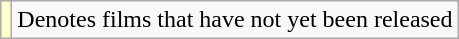<table class="wikitable">
<tr>
<td style="background:#FFFFCC;"></td>
<td>Denotes films that have not yet been released</td>
</tr>
</table>
